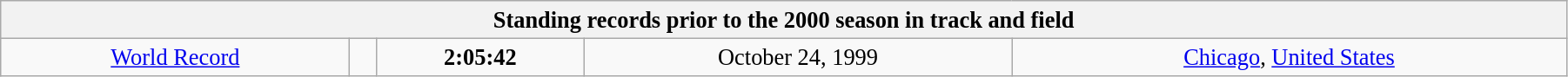<table class="wikitable" style=" text-align:center; font-size:110%;" width="95%">
<tr>
<th colspan="5">Standing records prior to the 2000 season in track and field</th>
</tr>
<tr>
<td><a href='#'>World Record</a></td>
<td></td>
<td><strong>2:05:42</strong></td>
<td>October 24, 1999</td>
<td> <a href='#'>Chicago</a>, <a href='#'>United States</a></td>
</tr>
</table>
